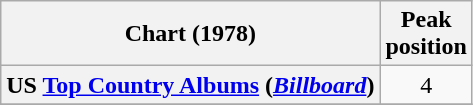<table class="wikitable plainrowheaders" style="text-align:center">
<tr>
<th scope="col">Chart (1978)</th>
<th scope="col">Peak<br>position</th>
</tr>
<tr>
<th scope = "row">US <a href='#'>Top Country Albums</a> (<a href='#'><em>Billboard</em></a>)</th>
<td>4</td>
</tr>
<tr>
</tr>
</table>
